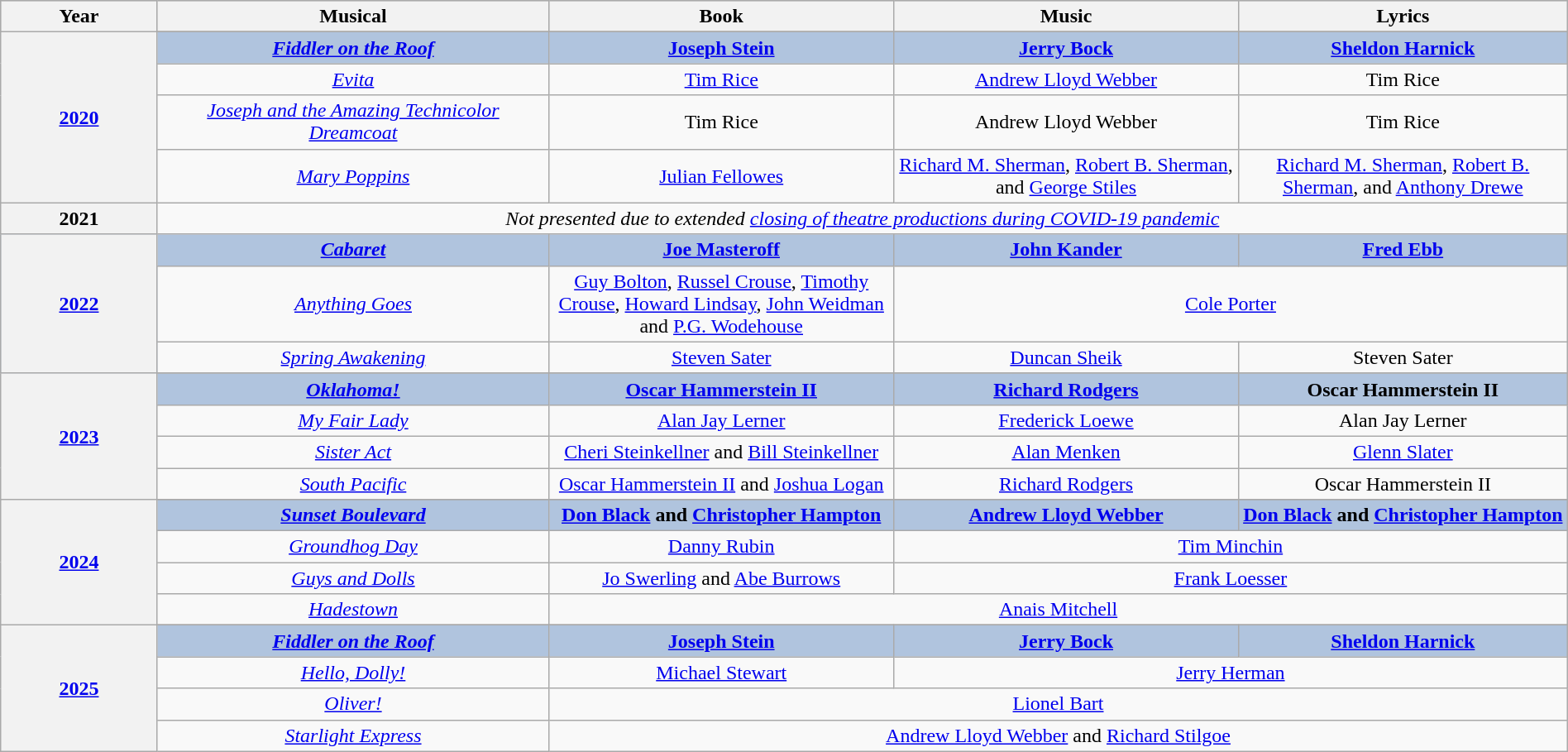<table class="wikitable" style="width:100%; text-align:center;">
<tr style="background:#bebebe;">
<th style="width:10%;">Year</th>
<th style="width:25%;">Musical</th>
<th style="width:22%;">Book</th>
<th style="width:22%;">Music</th>
<th style="width:22%;">Lyrics</th>
</tr>
<tr>
<th rowspan="5" align="center"><a href='#'>2020</a></th>
</tr>
<tr style="background:#B0C4DE">
<td><strong><em><a href='#'>Fiddler on the Roof</a></em></strong></td>
<td><strong><a href='#'>Joseph Stein</a></strong></td>
<td><strong><a href='#'>Jerry Bock</a></strong></td>
<td><strong><a href='#'>Sheldon Harnick</a></strong></td>
</tr>
<tr>
<td><a href='#'><em>Evita</em></a></td>
<td><a href='#'>Tim Rice</a></td>
<td><a href='#'>Andrew Lloyd Webber</a></td>
<td>Tim Rice</td>
</tr>
<tr>
<td><em><a href='#'>Joseph and the Amazing Technicolor Dreamcoat</a></em></td>
<td>Tim Rice</td>
<td>Andrew Lloyd Webber</td>
<td>Tim Rice</td>
</tr>
<tr>
<td><a href='#'><em>Mary Poppins</em></a></td>
<td><a href='#'>Julian Fellowes</a></td>
<td><a href='#'>Richard M. Sherman</a>, <a href='#'>Robert B. Sherman</a>, and <a href='#'>George Stiles</a></td>
<td><a href='#'>Richard M. Sherman</a>, <a href='#'>Robert B. Sherman</a>, and <a href='#'>Anthony Drewe</a></td>
</tr>
<tr>
<th align="center">2021</th>
<td colspan=4 align="center"><em>Not presented due to extended <a href='#'>closing of theatre productions during COVID-19 pandemic</a></em></td>
</tr>
<tr style="background:#B0C4DE">
<th rowspan="3"><a href='#'>2022</a></th>
<td><em><a href='#'><strong>Cabaret</strong></a></em></td>
<td><strong><a href='#'>Joe Masteroff</a></strong></td>
<td><strong><a href='#'>John Kander</a></strong></td>
<td><strong><a href='#'>Fred Ebb</a></strong></td>
</tr>
<tr>
<td><em><a href='#'>Anything Goes</a></em></td>
<td><a href='#'>Guy Bolton</a>, <a href='#'>Russel Crouse</a>, <a href='#'>Timothy Crouse</a>, <a href='#'>Howard Lindsay</a>, <a href='#'>John Weidman</a> and <a href='#'>P.G. Wodehouse</a></td>
<td colspan="2"><a href='#'>Cole Porter</a></td>
</tr>
<tr>
<td><em><a href='#'>Spring Awakening</a></em></td>
<td><a href='#'>Steven Sater</a></td>
<td><a href='#'>Duncan Sheik</a></td>
<td>Steven Sater</td>
</tr>
<tr>
<th rowspan="5" align="center"><a href='#'>2023</a></th>
</tr>
<tr style="background:#B0C4DE">
<td><strong><em><a href='#'>Oklahoma!</a></em></strong></td>
<td><strong><a href='#'>Oscar Hammerstein II</a> </strong></td>
<td><strong><a href='#'>Richard Rodgers</a></strong></td>
<td><strong> Oscar Hammerstein II</strong></td>
</tr>
<tr>
<td><em><a href='#'>My Fair Lady</a></em></td>
<td><a href='#'>Alan Jay Lerner</a></td>
<td><a href='#'>Frederick Loewe</a></td>
<td>Alan Jay Lerner</td>
</tr>
<tr>
<td><em><a href='#'>Sister Act</a></em></td>
<td><a href='#'>Cheri Steinkellner</a> and <a href='#'>Bill Steinkellner</a></td>
<td><a href='#'>Alan Menken</a></td>
<td><a href='#'>Glenn Slater</a></td>
</tr>
<tr>
<td><em><a href='#'>South Pacific</a></em></td>
<td><a href='#'>Oscar Hammerstein II</a> and <a href='#'>Joshua Logan</a></td>
<td><a href='#'>Richard Rodgers</a></td>
<td>Oscar Hammerstein II</td>
</tr>
<tr>
<th rowspan="5" align="center"><a href='#'>2024</a></th>
</tr>
<tr style="background:#B0C4DE">
<td><em><a href='#'><strong>Sunset Boulevard</strong></a></em></td>
<td><strong><a href='#'>Don Black</a> and <a href='#'>Christopher Hampton</a></strong></td>
<td><strong><a href='#'>Andrew Lloyd Webber</a></strong></td>
<td><strong><a href='#'>Don Black</a> and <a href='#'>Christopher Hampton</a></strong></td>
</tr>
<tr>
<td><em><a href='#'>Groundhog Day</a></em></td>
<td><a href='#'>Danny Rubin</a></td>
<td colspan="2"><a href='#'>Tim Minchin</a></td>
</tr>
<tr>
<td><em><a href='#'>Guys and Dolls</a></em></td>
<td><a href='#'>Jo Swerling</a> and <a href='#'>Abe Burrows</a></td>
<td colspan="2"><a href='#'>Frank Loesser</a></td>
</tr>
<tr>
<td><em><a href='#'>Hadestown</a></em></td>
<td colspan="3"><a href='#'>Anais Mitchell</a></td>
</tr>
<tr>
<th rowspan="5"><a href='#'>2025</a></th>
</tr>
<tr style="background:#B0C4DE">
<td><strong><em><a href='#'>Fiddler on the Roof</a></em></strong></td>
<td><strong><a href='#'>Joseph Stein</a></strong></td>
<td><strong><a href='#'>Jerry Bock</a></strong></td>
<td><strong><a href='#'>Sheldon Harnick</a></strong></td>
</tr>
<tr>
<td><a href='#'><em>Hello, Dolly!</em></a></td>
<td><a href='#'>Michael Stewart</a></td>
<td colspan="2"><a href='#'>Jerry Herman</a></td>
</tr>
<tr>
<td><em><a href='#'>Oliver!</a></em></td>
<td colspan="3"><a href='#'>Lionel Bart</a></td>
</tr>
<tr>
<td><a href='#'><em>Starlight Express</em></a></td>
<td colspan="3"><a href='#'>Andrew Lloyd Webber</a> and <a href='#'>Richard Stilgoe</a></td>
</tr>
</table>
